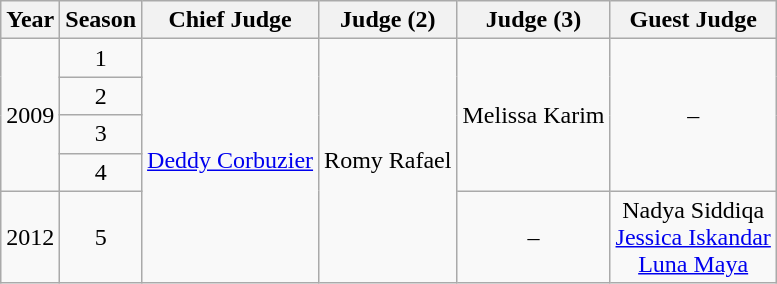<table class="wikitable" style="text-align:center;">
<tr>
<th>Year</th>
<th>Season</th>
<th>Chief Judge</th>
<th>Judge (2)</th>
<th>Judge (3)</th>
<th>Guest Judge</th>
</tr>
<tr>
<td rowspan=4>2009</td>
<td>1</td>
<td rowspan=5><a href='#'>Deddy Corbuzier</a></td>
<td rowspan=5>Romy Rafael</td>
<td rowspan=4>Melissa Karim</td>
<td rowspan=4>–</td>
</tr>
<tr>
<td>2</td>
</tr>
<tr>
<td>3</td>
</tr>
<tr>
<td>4</td>
</tr>
<tr>
<td>2012</td>
<td>5</td>
<td>–</td>
<td>Nadya Siddiqa<br><a href='#'>Jessica Iskandar</a><br><a href='#'>Luna Maya</a></td>
</tr>
</table>
